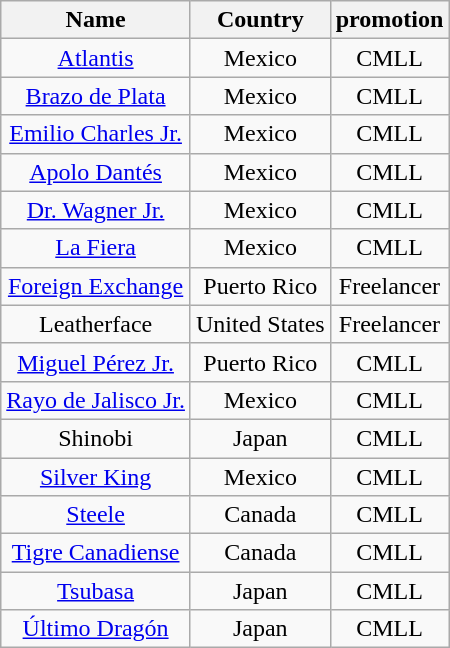<table class="wikitable sortable" style="text-align: center">
<tr>
<th scope="col">Name</th>
<th scope="col">Country</th>
<th scope="col">promotion</th>
</tr>
<tr>
<td><a href='#'>Atlantis</a></td>
<td>Mexico</td>
<td>CMLL</td>
</tr>
<tr>
<td><a href='#'>Brazo de Plata</a></td>
<td>Mexico</td>
<td>CMLL</td>
</tr>
<tr>
<td><a href='#'>Emilio Charles Jr.</a></td>
<td>Mexico</td>
<td>CMLL</td>
</tr>
<tr>
<td><a href='#'>Apolo Dantés</a></td>
<td>Mexico</td>
<td>CMLL</td>
</tr>
<tr>
<td><a href='#'>Dr. Wagner Jr.</a></td>
<td>Mexico</td>
<td>CMLL</td>
</tr>
<tr>
<td><a href='#'>La Fiera</a></td>
<td>Mexico</td>
<td>CMLL</td>
</tr>
<tr>
<td><a href='#'>Foreign Exchange</a></td>
<td>Puerto Rico</td>
<td>Freelancer</td>
</tr>
<tr>
<td>Leatherface</td>
<td>United States</td>
<td>Freelancer</td>
</tr>
<tr>
<td><a href='#'>Miguel Pérez Jr.</a></td>
<td>Puerto Rico</td>
<td>CMLL</td>
</tr>
<tr>
<td><a href='#'>Rayo de Jalisco Jr.</a></td>
<td>Mexico</td>
<td>CMLL</td>
</tr>
<tr>
<td>Shinobi</td>
<td>Japan</td>
<td>CMLL</td>
</tr>
<tr>
<td><a href='#'>Silver King</a></td>
<td>Mexico</td>
<td>CMLL</td>
</tr>
<tr>
<td><a href='#'>Steele</a></td>
<td>Canada</td>
<td>CMLL</td>
</tr>
<tr>
<td><a href='#'>Tigre Canadiense</a></td>
<td>Canada</td>
<td>CMLL</td>
</tr>
<tr>
<td><a href='#'>Tsubasa</a></td>
<td>Japan</td>
<td>CMLL</td>
</tr>
<tr>
<td><a href='#'>Último Dragón</a></td>
<td>Japan</td>
<td>CMLL</td>
</tr>
</table>
